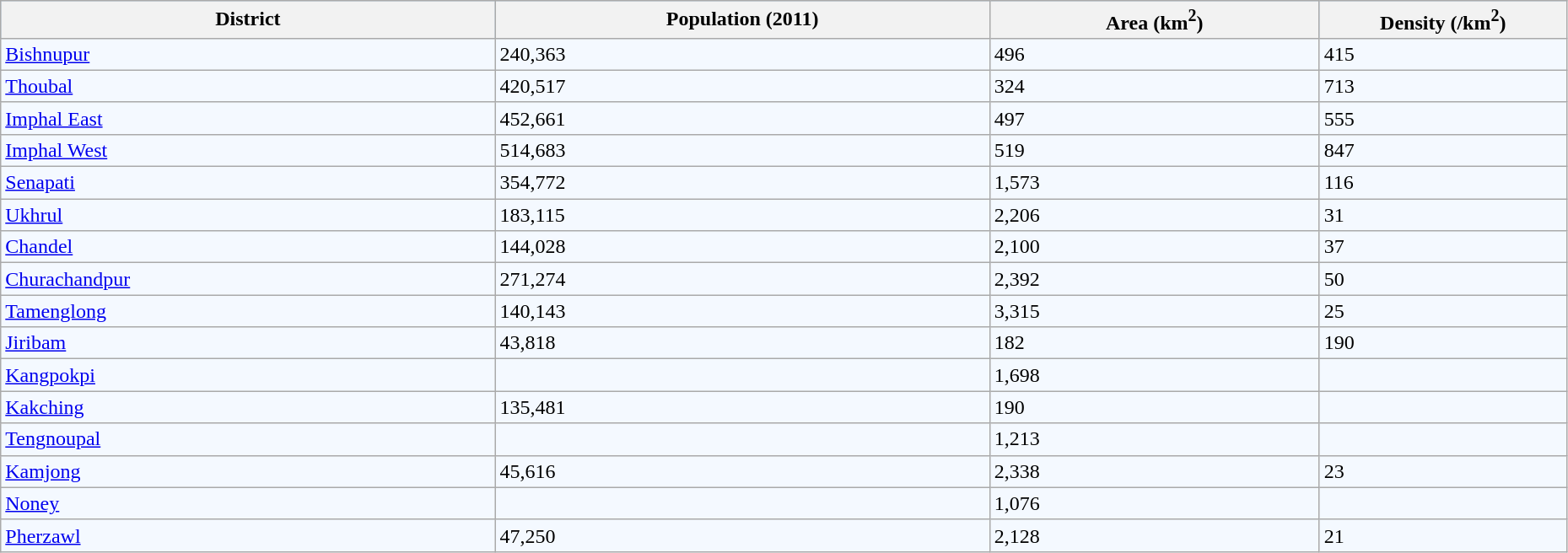<table class="wikitable sortable mw-collapsible" width="98%" style="border:1px solid black">
<tr style="background-color:#99ccff">
<th width="30%"><strong>District</strong></th>
<th width="30%"><strong>Population (2011)</strong></th>
<th width="20%"><strong>Area (km<sup>2</sup>)</strong></th>
<th width="15%"><strong>Density (/km<sup>2</sup>)</strong></th>
</tr>
<tr style="background-color:#F4F9FF">
<td><a href='#'>Bishnupur</a></td>
<td>240,363</td>
<td>496</td>
<td>415</td>
</tr>
<tr style="background-color:#F4F9FF">
<td><a href='#'>Thoubal</a></td>
<td>420,517</td>
<td>324</td>
<td>713</td>
</tr>
<tr style="background-color:#F4F9FF">
<td><a href='#'>Imphal East</a></td>
<td>452,661</td>
<td>497</td>
<td>555</td>
</tr>
<tr style="background-color:#F4F9FF">
<td><a href='#'>Imphal West</a></td>
<td>514,683</td>
<td>519</td>
<td>847</td>
</tr>
<tr style="background-color:#F4F9FF">
<td><a href='#'>Senapati</a></td>
<td>354,772</td>
<td>1,573</td>
<td>116</td>
</tr>
<tr style="background-color:#F4F9FF">
<td><a href='#'>Ukhrul</a></td>
<td>183,115</td>
<td>2,206</td>
<td>31</td>
</tr>
<tr style="background-color:#F4F9FF">
<td><a href='#'>Chandel</a></td>
<td>144,028</td>
<td>2,100</td>
<td>37</td>
</tr>
<tr style="background-color:#F4F9FF">
<td><a href='#'>Churachandpur</a></td>
<td>271,274</td>
<td>2,392</td>
<td>50</td>
</tr>
<tr style="background-color:#F4F9FF">
<td><a href='#'>Tamenglong</a></td>
<td>140,143</td>
<td>3,315</td>
<td>25</td>
</tr>
<tr style="background-color:#F4F9FF">
<td><a href='#'>Jiribam</a></td>
<td>43,818</td>
<td>182</td>
<td>190</td>
</tr>
<tr style="background-color:#F4F9FF">
<td><a href='#'>Kangpokpi</a></td>
<td></td>
<td>1,698</td>
<td></td>
</tr>
<tr style="background-color:#F4F9FF">
<td><a href='#'>Kakching</a></td>
<td>135,481</td>
<td>190</td>
<td></td>
</tr>
<tr style="background-color:#F4F9FF">
<td><a href='#'>Tengnoupal</a></td>
<td></td>
<td>1,213</td>
<td></td>
</tr>
<tr style="background-color:#F4F9FF">
<td><a href='#'>Kamjong</a></td>
<td>45,616</td>
<td>2,338</td>
<td>23</td>
</tr>
<tr style="background-color:#F4F9FF">
<td><a href='#'>Noney</a></td>
<td></td>
<td>1,076</td>
<td></td>
</tr>
<tr style="background-color:#F4F9FF">
<td><a href='#'>Pherzawl</a></td>
<td>47,250</td>
<td>2,128</td>
<td>21</td>
</tr>
</table>
